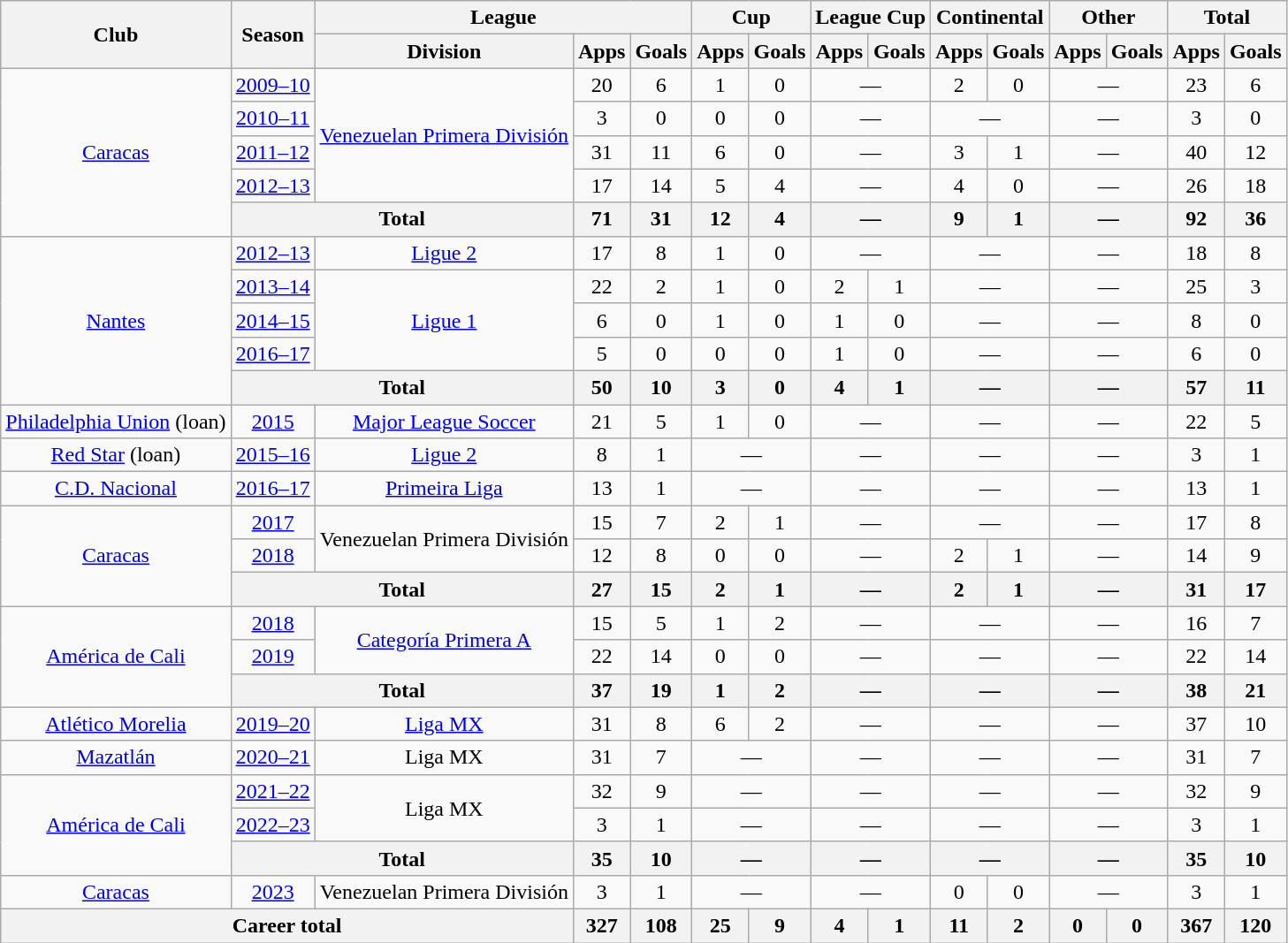<table class="wikitable" style="text-align: center;">
<tr>
<th rowspan="2">Club</th>
<th rowspan="2">Season</th>
<th colspan="3">League</th>
<th colspan="2">Cup</th>
<th colspan="2">League Cup</th>
<th colspan="2">Continental</th>
<th colspan="2">Other</th>
<th colspan="2">Total</th>
</tr>
<tr>
<th>Division</th>
<th>Apps</th>
<th>Goals</th>
<th>Apps</th>
<th>Goals</th>
<th>Apps</th>
<th>Goals</th>
<th>Apps</th>
<th>Goals</th>
<th>Apps</th>
<th>Goals</th>
<th>Apps</th>
<th>Goals</th>
</tr>
<tr>
<td rowspan="5"><a href='#'>Caracas</a></td>
<td><a href='#'>2009–10</a></td>
<td rowspan="4"><a href='#'>Venezuelan Primera División</a></td>
<td>20</td>
<td>6</td>
<td>1</td>
<td>0</td>
<td colspan="2">—</td>
<td>2</td>
<td>0</td>
<td colspan="2">—</td>
<td>23</td>
<td>6</td>
</tr>
<tr>
<td><a href='#'>2010–11</a></td>
<td>3</td>
<td>0</td>
<td>0</td>
<td>0</td>
<td colspan="2">—</td>
<td colspan="2">—</td>
<td colspan="2">—</td>
<td>3</td>
<td>0</td>
</tr>
<tr>
<td><a href='#'>2011–12</a></td>
<td>31</td>
<td>11</td>
<td>6</td>
<td>0</td>
<td colspan="2">—</td>
<td>3</td>
<td>1</td>
<td colspan="2">—</td>
<td>40</td>
<td>12</td>
</tr>
<tr>
<td><a href='#'>2012–13</a></td>
<td>17</td>
<td>14</td>
<td>5</td>
<td>4</td>
<td colspan="2">—</td>
<td>4</td>
<td>0</td>
<td colspan="2">—</td>
<td>26</td>
<td>18</td>
</tr>
<tr>
<th colspan="2">Total</th>
<th>71</th>
<th>31</th>
<th>12</th>
<th>4</th>
<th colspan="2">—</th>
<th>9</th>
<th>1</th>
<th colspan="2">—</th>
<th>92</th>
<th>36</th>
</tr>
<tr>
<td rowspan="5"><a href='#'>Nantes</a></td>
<td><a href='#'>2012–13</a></td>
<td><a href='#'>Ligue 2</a></td>
<td>17</td>
<td>8</td>
<td>1</td>
<td>0</td>
<td colspan="2">—</td>
<td colspan="2">—</td>
<td colspan="2">—</td>
<td>18</td>
<td>8</td>
</tr>
<tr>
<td><a href='#'>2013–14</a></td>
<td rowspan="3"><a href='#'>Ligue 1</a></td>
<td>22</td>
<td>2</td>
<td>1</td>
<td>0</td>
<td>2</td>
<td>1</td>
<td colspan="2">—</td>
<td colspan="2">—</td>
<td>25</td>
<td>3</td>
</tr>
<tr>
<td><a href='#'>2014–15</a></td>
<td>6</td>
<td>0</td>
<td>1</td>
<td>0</td>
<td>1</td>
<td>0</td>
<td colspan="2">—</td>
<td colspan="2">—</td>
<td>8</td>
<td>0</td>
</tr>
<tr>
<td><a href='#'>2016–17</a></td>
<td>5</td>
<td>0</td>
<td>0</td>
<td>0</td>
<td>1</td>
<td>0</td>
<td colspan="2">—</td>
<td colspan="2">—</td>
<td>6</td>
<td>0</td>
</tr>
<tr>
<th colspan="2">Total</th>
<th>50</th>
<th>10</th>
<th>3</th>
<th>0</th>
<th>4</th>
<th>1</th>
<th colspan="2">—</th>
<th colspan="2">—</th>
<th>57</th>
<th>11</th>
</tr>
<tr>
<td><a href='#'>Philadelphia Union</a> (loan)</td>
<td><a href='#'>2015</a></td>
<td><a href='#'>Major League Soccer</a></td>
<td>21</td>
<td>5</td>
<td>1</td>
<td>0</td>
<td colspan="2">—</td>
<td colspan="2">—</td>
<td colspan="2">—</td>
<td>22</td>
<td>5</td>
</tr>
<tr>
<td><a href='#'>Red Star</a> (loan)</td>
<td><a href='#'>2015–16</a></td>
<td><a href='#'>Ligue 2</a></td>
<td>8</td>
<td>1</td>
<td colspan="2">—</td>
<td colspan="2">—</td>
<td colspan="2">—</td>
<td colspan="2">—</td>
<td>3</td>
<td>1</td>
</tr>
<tr>
<td><a href='#'>C.D. Nacional</a></td>
<td><a href='#'>2016–17</a></td>
<td><a href='#'>Primeira Liga</a></td>
<td>13</td>
<td>1</td>
<td colspan="2">—</td>
<td colspan="2">—</td>
<td colspan="2">—</td>
<td colspan="2">—</td>
<td>13</td>
<td>1</td>
</tr>
<tr>
<td rowspan="3"><a href='#'>Caracas</a></td>
<td><a href='#'>2017</a></td>
<td rowspan="2">Venezuelan Primera División</td>
<td>15</td>
<td>7</td>
<td>2</td>
<td>1</td>
<td colspan="2">—</td>
<td colspan="2">—</td>
<td colspan="2">—</td>
<td>17</td>
<td>8</td>
</tr>
<tr>
<td><a href='#'>2018</a></td>
<td>12</td>
<td>8</td>
<td>0</td>
<td>0</td>
<td colspan="2">—</td>
<td>2</td>
<td>1</td>
<td colspan="2">—</td>
<td>14</td>
<td>9</td>
</tr>
<tr>
<th colspan="2">Total</th>
<th>27</th>
<th>15</th>
<th>2</th>
<th>1</th>
<th colspan="2">—</th>
<th>2</th>
<th>1</th>
<th colspan="2">—</th>
<th>31</th>
<th>17</th>
</tr>
<tr>
<td rowspan="3"><a href='#'>América de Cali</a></td>
<td><a href='#'>2018</a></td>
<td rowspan="2"><a href='#'>Categoría Primera A</a></td>
<td>15</td>
<td>5</td>
<td>1</td>
<td>2</td>
<td colspan="2">—</td>
<td colspan="2">—</td>
<td colspan="2">—</td>
<td>16</td>
<td>7</td>
</tr>
<tr>
<td><a href='#'>2019</a></td>
<td>22</td>
<td>14</td>
<td>0</td>
<td>0</td>
<td colspan="2">—</td>
<td colspan="2">—</td>
<td colspan="2">—</td>
<td>22</td>
<td>14</td>
</tr>
<tr>
<th colspan="2">Total</th>
<th>37</th>
<th>19</th>
<th>1</th>
<th>2</th>
<th colspan="2">—</th>
<th colspan="2">—</th>
<th colspan="2">—</th>
<th>38</th>
<th>21</th>
</tr>
<tr>
<td><a href='#'>Atlético Morelia</a></td>
<td><a href='#'>2019–20</a></td>
<td><a href='#'>Liga MX</a></td>
<td>31</td>
<td>8</td>
<td>6</td>
<td>2</td>
<td colspan="2">—</td>
<td colspan="2">—</td>
<td colspan="2">—</td>
<td>37</td>
<td>10</td>
</tr>
<tr>
<td><a href='#'>Mazatlán</a></td>
<td><a href='#'>2020–21</a></td>
<td>Liga MX</td>
<td>31</td>
<td>7</td>
<td colspan="2">—</td>
<td colspan="2">—</td>
<td colspan="2">—</td>
<td colspan="2">—</td>
<td>31</td>
<td>7</td>
</tr>
<tr>
<td rowspan="3"><a href='#'>América de Cali</a></td>
<td><a href='#'>2021–22</a></td>
<td rowspan="2">Liga MX</td>
<td>32</td>
<td>9</td>
<td colspan="2">—</td>
<td colspan="2">—</td>
<td colspan="2">—</td>
<td colspan="2">—</td>
<td>32</td>
<td>9</td>
</tr>
<tr>
<td><a href='#'>2022–23</a></td>
<td>3</td>
<td>1</td>
<td colspan="2">—</td>
<td colspan="2">—</td>
<td colspan="2">—</td>
<td colspan="2">—</td>
<td>3</td>
<td>1</td>
</tr>
<tr>
<th colspan="2">Total</th>
<th>35</th>
<th>10</th>
<th colspan="2">—</th>
<th colspan="2">—</th>
<th colspan="2">—</th>
<th colspan="2">—</th>
<th>35</th>
<th>10</th>
</tr>
<tr>
<td><a href='#'>Caracas</a></td>
<td><a href='#'>2023</a></td>
<td>Venezuelan Primera División</td>
<td>3</td>
<td>1</td>
<td colspan="2">—</td>
<td colspan="2">—</td>
<td>0</td>
<td>0</td>
<td colspan="2">—</td>
<td>3</td>
<td>1</td>
</tr>
<tr>
<th colspan="3">Career total</th>
<th>327</th>
<th>108</th>
<th>25</th>
<th>9</th>
<th>4</th>
<th>1</th>
<th>11</th>
<th>2</th>
<th>0</th>
<th>0</th>
<th>367</th>
<th>120</th>
</tr>
</table>
